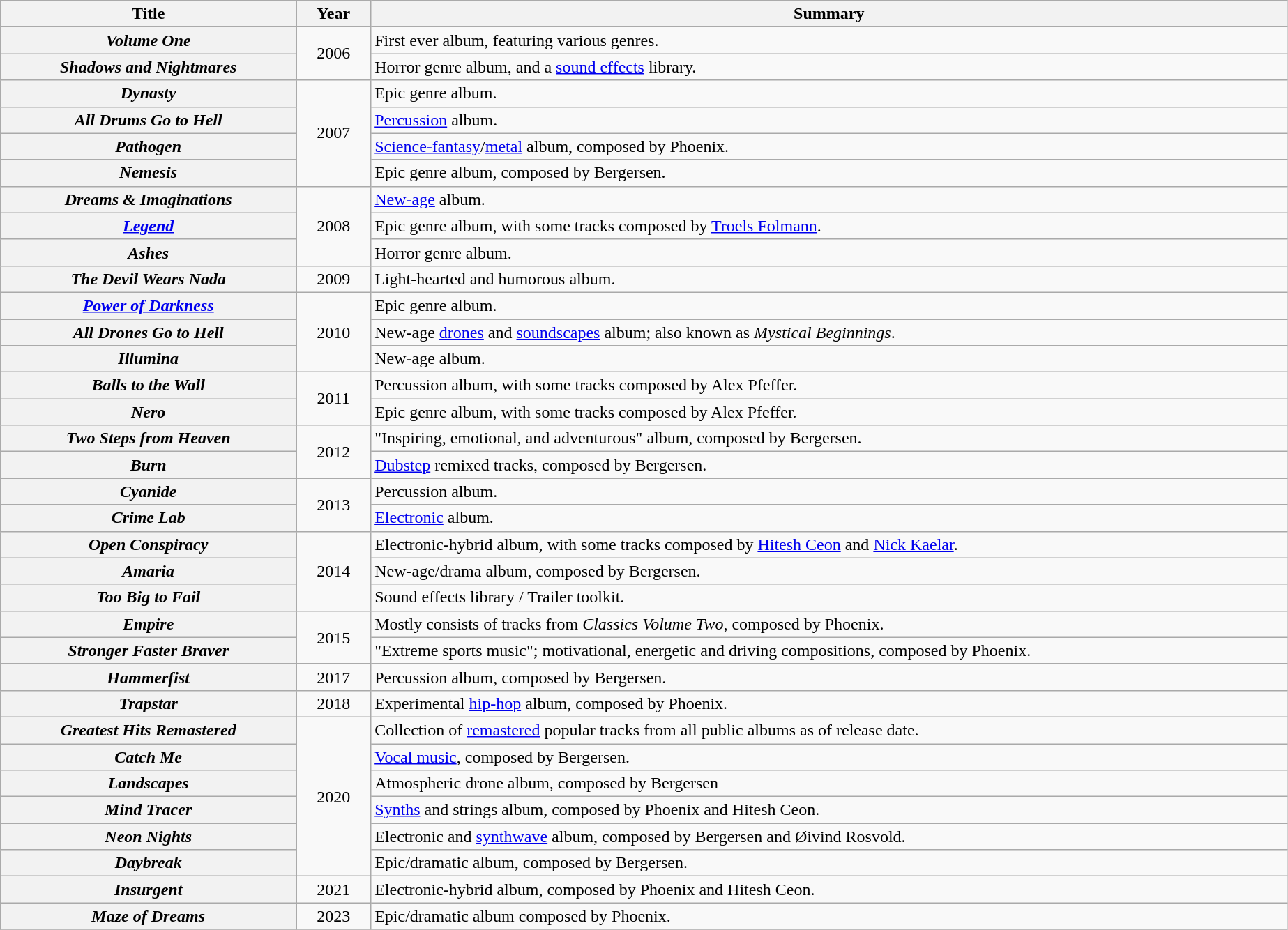<table class="wikitable plainrowheaders" style="text-align:center;">
<tr>
<th scope="col" style="width:17.2em;">Title</th>
<th scope="col" style="width:4em;">Year</th>
<th scope="col" style="width:54.3em;">Summary</th>
</tr>
<tr>
<th scope="row"><em>Volume One</em></th>
<td rowspan="2">2006</td>
<td style="text-align:left;">First ever album, featuring various genres.</td>
</tr>
<tr>
<th scope="row"><em>Shadows and Nightmares</em></th>
<td style="text-align:left;">Horror genre album, and a <a href='#'>sound effects</a> library.</td>
</tr>
<tr>
<th scope="row"><em>Dynasty</em></th>
<td rowspan="4">2007</td>
<td style="text-align:left;">Epic genre album.</td>
</tr>
<tr>
<th scope="row"><em>All Drums Go to Hell</em></th>
<td style="text-align:left;"><a href='#'>Percussion</a> album.</td>
</tr>
<tr>
<th scope="row"><em>Pathogen</em></th>
<td style="text-align:left;"><a href='#'>Science-fantasy</a>/<a href='#'>metal</a> album, composed by Phoenix.</td>
</tr>
<tr>
<th scope="row"><em>Nemesis</em></th>
<td style="text-align:left;">Epic genre album, composed by Bergersen.</td>
</tr>
<tr>
<th scope="row"><em>Dreams & Imaginations</em></th>
<td rowspan="3">2008</td>
<td style="text-align:left;"><a href='#'>New-age</a> album.</td>
</tr>
<tr>
<th scope="row"><em><a href='#'>Legend</a></em></th>
<td style="text-align:left;">Epic genre album, with some tracks composed by <a href='#'>Troels Folmann</a>.</td>
</tr>
<tr>
<th scope="row"><em>Ashes</em></th>
<td style="text-align:left;">Horror genre album.</td>
</tr>
<tr>
<th scope="row"><em>The Devil Wears Nada</em></th>
<td>2009</td>
<td style="text-align:left;">Light-hearted and humorous album.</td>
</tr>
<tr>
<th scope="row"><em><a href='#'>Power of Darkness</a></em></th>
<td rowspan="3">2010</td>
<td style="text-align:left;">Epic genre album.</td>
</tr>
<tr>
<th scope="row"><em>All Drones Go to Hell</em></th>
<td style="text-align:left;">New-age <a href='#'>drones</a> and <a href='#'>soundscapes</a> album; also known as <em>Mystical Beginnings</em>.</td>
</tr>
<tr>
<th scope="row"><em>Illumina</em></th>
<td style="text-align:left;">New-age album.</td>
</tr>
<tr>
<th scope="row"><em>Balls to the Wall</em></th>
<td rowspan="2">2011</td>
<td style="text-align:left;">Percussion album, with some tracks composed by Alex Pfeffer.</td>
</tr>
<tr>
<th scope="row"><em>Nero</em></th>
<td style="text-align:left;">Epic genre album, with some tracks composed by Alex Pfeffer.</td>
</tr>
<tr>
<th scope="row"><em>Two Steps from Heaven</em></th>
<td rowspan="2">2012</td>
<td style="text-align:left;">"Inspiring, emotional, and adventurous" album, composed by Bergersen.</td>
</tr>
<tr>
<th scope="row"><em>Burn</em></th>
<td style="text-align:left;"><a href='#'>Dubstep</a> remixed tracks, composed by Bergersen.</td>
</tr>
<tr>
<th scope="row"><em>Cyanide</em></th>
<td rowspan="2">2013</td>
<td style="text-align:left;">Percussion album.</td>
</tr>
<tr>
<th scope="row"><em>Crime Lab</em></th>
<td style="text-align:left;"><a href='#'>Electronic</a> album.</td>
</tr>
<tr>
<th scope="row"><em>Open Conspiracy</em></th>
<td rowspan="3">2014</td>
<td style="text-align:left;">Electronic-hybrid album, with some tracks composed by <a href='#'>Hitesh Ceon</a> and <a href='#'>Nick Kaelar</a>.</td>
</tr>
<tr>
<th scope="row"><em>Amaria</em></th>
<td style="text-align:left;">New-age/drama album, composed by Bergersen.</td>
</tr>
<tr>
<th scope="row"><em>Too Big to Fail</em></th>
<td style="text-align:left;">Sound effects library / Trailer toolkit.</td>
</tr>
<tr>
<th scope="row"><em>Empire</em></th>
<td rowspan="2">2015</td>
<td style="text-align:left;">Mostly consists of tracks from <em>Classics Volume Two,</em> composed by Phoenix.</td>
</tr>
<tr>
<th scope="row"><em>Stronger Faster Braver</em></th>
<td style="text-align:left;">"Extreme sports music"; motivational, energetic and driving compositions, composed by Phoenix.</td>
</tr>
<tr>
<th scope="row"><em>Hammerfist</em></th>
<td>2017</td>
<td style="text-align:left;">Percussion album, composed by Bergersen.</td>
</tr>
<tr>
<th scope="row"><em>Trapstar</em></th>
<td>2018</td>
<td style="text-align:left;">Experimental <a href='#'>hip-hop</a> album, composed by Phoenix.</td>
</tr>
<tr>
<th scope="row"><em>Greatest Hits Remastered</em></th>
<td rowspan="6">2020</td>
<td style="text-align:left;">Collection of <a href='#'>remastered</a> popular tracks from all public albums as of release date.</td>
</tr>
<tr>
<th scope="row"><em>Catch Me</em></th>
<td style="text-align:left;"><a href='#'>Vocal music</a>, composed by Bergersen.</td>
</tr>
<tr>
<th scope="row"><em>Landscapes</em></th>
<td style="text-align:left;">Atmospheric drone album, composed by Bergersen</td>
</tr>
<tr>
<th scope="row"><em>Mind Tracer</em></th>
<td style="text-align:left;"><a href='#'>Synths</a> and strings album, composed by Phoenix and Hitesh Ceon.</td>
</tr>
<tr>
<th scope="row"><em>Neon Nights</em></th>
<td style="text-align:left;">Electronic and <a href='#'>synthwave</a> album, composed by Bergersen and Øivind Rosvold.</td>
</tr>
<tr>
<th scope="row"><em>Daybreak</em></th>
<td style="text-align:left;">Epic/dramatic album, composed by Bergersen.</td>
</tr>
<tr>
<th scope="row"><em>Insurgent</em></th>
<td>2021</td>
<td style="text-align:left;">Electronic-hybrid album, composed by Phoenix and Hitesh Ceon.</td>
</tr>
<tr>
<th scope="row"><em>Maze of Dreams</em></th>
<td>2023</td>
<td style="text-align:left;">Epic/dramatic album composed by Phoenix.</td>
</tr>
<tr>
</tr>
</table>
